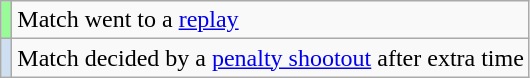<table class="wikitable">
<tr>
<td style="background-color:#98FB98"></td>
<td>Match went to a <a href='#'>replay</a></td>
</tr>
<tr>
<td style="background-color:#cedff2"></td>
<td>Match decided by a <a href='#'>penalty shootout</a> after extra time</td>
</tr>
</table>
